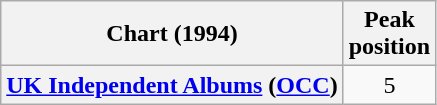<table class="wikitable plainrowheaders" style="text-align:center;" border="1">
<tr>
<th scope="col">Chart (1994)</th>
<th scope="col">Peak<br>position</th>
</tr>
<tr>
<th scope="row"><a href='#'>UK Independent Albums</a> (<a href='#'>OCC</a>)</th>
<td>5</td>
</tr>
</table>
